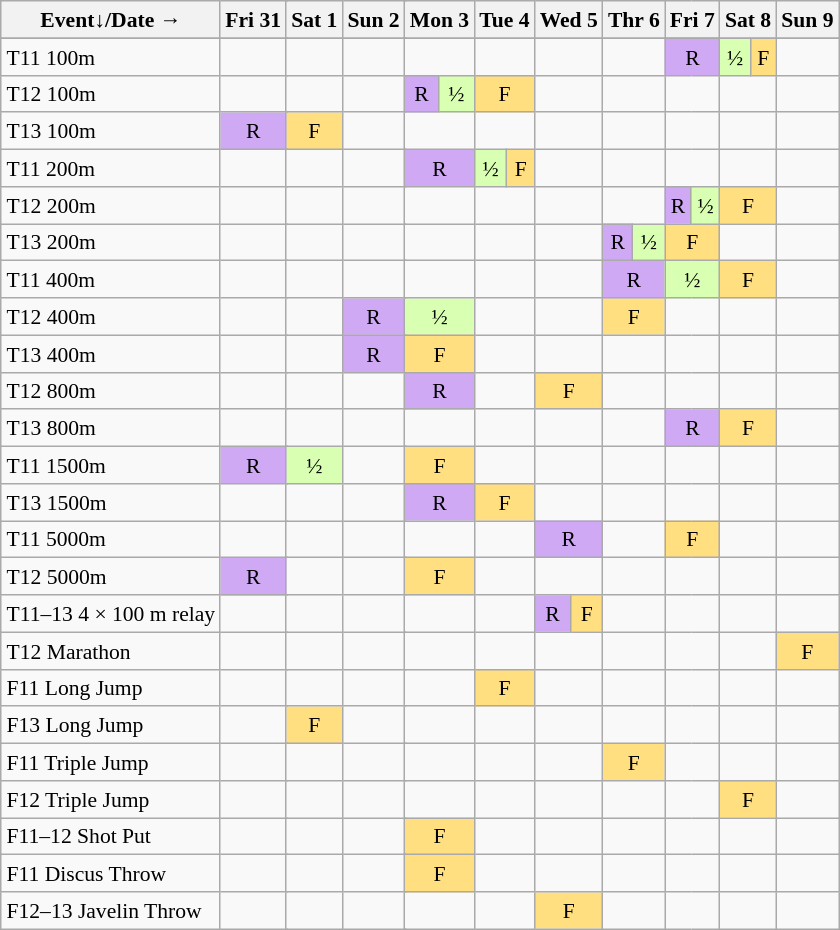<table class="wikitable" style="margin:0.5em auto; font-size:90%; line-height:1.25em;">
<tr align="center">
<th>Event↓/Date →</th>
<th colspan=2>Fri 31</th>
<th colspan=2>Sat 1</th>
<th colspan=2>Sun 2</th>
<th colspan=2>Mon 3</th>
<th colspan=2>Tue 4</th>
<th colspan=2>Wed 5</th>
<th colspan=2>Thr 6</th>
<th colspan=2>Fri 7</th>
<th colspan=2>Sat 8</th>
<th colspan=2>Sun 9</th>
</tr>
<tr>
</tr>
<tr align="center">
<td align="left">T11 100m</td>
<td colspan=2></td>
<td colspan=2></td>
<td colspan=2></td>
<td colspan=2></td>
<td colspan=2></td>
<td colspan=2></td>
<td colspan=2></td>
<td colspan=2 bgcolor="#D0A9F5">R</td>
<td bgcolor="#D9FFB2">½</td>
<td bgcolor="#FFDF80">F</td>
<td colspan=2></td>
</tr>
<tr align="center">
<td align="left">T12 100m</td>
<td colspan=2></td>
<td colspan=2></td>
<td colspan=2></td>
<td bgcolor="#D0A9F5">R</td>
<td bgcolor="#D9FFB2">½</td>
<td colspan=2 bgcolor="#FFDF80">F</td>
<td colspan=2></td>
<td colspan=2></td>
<td colspan=2></td>
<td colspan=2></td>
<td colspan=2></td>
</tr>
<tr align="center">
<td align="left">T13 100m</td>
<td colspan=2 bgcolor="#D0A9F5">R</td>
<td colspan=2 bgcolor="#FFDF80">F</td>
<td colspan=2></td>
<td colspan=2></td>
<td colspan=2></td>
<td colspan=2></td>
<td colspan=2></td>
<td colspan=2></td>
<td colspan=2></td>
<td colspan=2></td>
</tr>
<tr align="center">
<td align="left">T11 200m</td>
<td colspan=2></td>
<td colspan=2></td>
<td colspan=2></td>
<td colspan=2 bgcolor="#D0A9F5">R</td>
<td bgcolor="#D9FFB2">½</td>
<td bgcolor="#FFDF80">F</td>
<td colspan=2></td>
<td colspan=2></td>
<td colspan=2></td>
<td colspan=2></td>
<td colspan=2></td>
</tr>
<tr align="center">
<td align="left">T12 200m</td>
<td colspan=2></td>
<td colspan=2></td>
<td colspan=2></td>
<td colspan=2></td>
<td colspan=2></td>
<td colspan=2></td>
<td colspan=2></td>
<td bgcolor="#D0A9F5">R</td>
<td bgcolor="#D9FFB2">½</td>
<td colspan=2 bgcolor="#FFDF80">F</td>
<td colspan=2></td>
</tr>
<tr align="center">
<td align="left">T13 200m</td>
<td colspan=2></td>
<td colspan=2></td>
<td colspan=2></td>
<td colspan=2></td>
<td colspan=2></td>
<td colspan=2></td>
<td bgcolor="#D0A9F5">R</td>
<td bgcolor="#D9FFB2">½</td>
<td colspan=2 bgcolor="#FFDF80">F</td>
<td colspan=2></td>
<td colspan=2></td>
</tr>
<tr align="center">
<td align="left">T11 400m</td>
<td colspan=2></td>
<td colspan=2></td>
<td colspan=2></td>
<td colspan=2></td>
<td colspan=2></td>
<td colspan=2></td>
<td colspan=2 bgcolor="#D0A9F5">R</td>
<td colspan=2 bgcolor="#D9FFB2">½</td>
<td colspan=2 bgcolor="#FFDF80">F</td>
<td colspan=2></td>
</tr>
<tr align="center">
<td align="left">T12 400m</td>
<td colspan=2></td>
<td colspan=2></td>
<td colspan=2 bgcolor="#D0A9F5">R</td>
<td colspan=2 bgcolor="#D9FFB2">½</td>
<td colspan=2></td>
<td colspan=2></td>
<td colspan=2 bgcolor="#FFDF80">F</td>
<td colspan=2></td>
<td colspan=2></td>
<td colspan=2></td>
</tr>
<tr align="center">
<td align="left">T13 400m</td>
<td colspan=2></td>
<td colspan=2></td>
<td colspan=2 bgcolor="#D0A9F5">R</td>
<td colspan=2 bgcolor="#FFDF80">F</td>
<td colspan=2></td>
<td colspan=2></td>
<td colspan=2></td>
<td colspan=2></td>
<td colspan=2></td>
<td colspan=2></td>
</tr>
<tr align="center">
<td align="left">T12 800m</td>
<td colspan=2></td>
<td colspan=2></td>
<td colspan=2></td>
<td colspan=2 bgcolor="#D0A9F5">R</td>
<td colspan=2></td>
<td colspan=2 bgcolor="#FFDF80">F</td>
<td colspan=2></td>
<td colspan=2></td>
<td colspan=2></td>
<td colspan=2></td>
</tr>
<tr align="center">
<td align="left">T13 800m</td>
<td colspan=2></td>
<td colspan=2></td>
<td colspan=2></td>
<td colspan=2></td>
<td colspan=2></td>
<td colspan=2></td>
<td colspan=2></td>
<td colspan=2 bgcolor="#D0A9F5">R</td>
<td colspan=2 bgcolor="#FFDF80">F</td>
<td colspan=2></td>
</tr>
<tr align="center">
<td align="left">T11 1500m</td>
<td colspan=2 bgcolor="#D0A9F5">R</td>
<td colspan=2 bgcolor="#D9FFB2">½</td>
<td colspan=2></td>
<td colspan=2 bgcolor="#FFDF80">F</td>
<td colspan=2></td>
<td colspan=2></td>
<td colspan=2></td>
<td colspan=2></td>
<td colspan=2></td>
<td colspan=2></td>
</tr>
<tr align="center">
<td align="left">T13 1500m</td>
<td colspan=2></td>
<td colspan=2></td>
<td colspan=2></td>
<td colspan=2 bgcolor="#D0A9F5">R</td>
<td colspan=2 bgcolor="#FFDF80">F</td>
<td colspan=2></td>
<td colspan=2></td>
<td colspan=2></td>
<td colspan=2></td>
<td colspan=2></td>
</tr>
<tr align="center">
<td align="left">T11 5000m</td>
<td colspan=2></td>
<td colspan=2></td>
<td colspan=2></td>
<td colspan=2></td>
<td colspan=2></td>
<td colspan=2 bgcolor="#D0A9F5">R</td>
<td colspan=2></td>
<td colspan=2 bgcolor="#FFDF80">F</td>
<td colspan=2></td>
<td colspan=2></td>
</tr>
<tr align="center">
<td align="left">T12 5000m</td>
<td colspan=2 bgcolor="#D0A9F5">R</td>
<td colspan=2></td>
<td colspan=2></td>
<td colspan=2 bgcolor="#FFDF80">F</td>
<td colspan=2></td>
<td colspan=2></td>
<td colspan=2></td>
<td colspan=2></td>
<td colspan=2></td>
<td colspan=2></td>
</tr>
<tr align="center">
<td align="left">T11–13 4 × 100 m relay</td>
<td colspan=2></td>
<td colspan=2></td>
<td colspan=2></td>
<td colspan=2></td>
<td colspan=2></td>
<td bgcolor="#D0A9F5">R</td>
<td bgcolor="#FFDF80">F</td>
<td colspan=2></td>
<td colspan=2></td>
<td colspan=2></td>
<td colspan=2></td>
</tr>
<tr align="center">
<td align="left">T12 Marathon</td>
<td colspan=2></td>
<td colspan=2></td>
<td colspan=2></td>
<td colspan=2></td>
<td colspan=2></td>
<td colspan=2></td>
<td colspan=2></td>
<td colspan=2></td>
<td colspan=2></td>
<td colspan=2 bgcolor="#FFDF80">F</td>
</tr>
<tr align="center">
<td align="left">F11 Long Jump</td>
<td colspan=2></td>
<td colspan=2></td>
<td colspan=2></td>
<td colspan=2></td>
<td colspan=2 bgcolor="#FFDF80">F</td>
<td colspan=2></td>
<td colspan=2></td>
<td colspan=2></td>
<td colspan=2></td>
<td colspan=2></td>
</tr>
<tr align="center">
<td align="left">F13 Long Jump</td>
<td colspan=2></td>
<td colspan=2 bgcolor="#FFDF80">F</td>
<td colspan=2></td>
<td colspan=2></td>
<td colspan=2></td>
<td colspan=2></td>
<td colspan=2></td>
<td colspan=2></td>
<td colspan=2></td>
<td colspan=2></td>
</tr>
<tr align="center">
<td align="left">F11 Triple Jump</td>
<td colspan=2></td>
<td colspan=2></td>
<td colspan=2></td>
<td colspan=2></td>
<td colspan=2></td>
<td colspan=2></td>
<td colspan=2 bgcolor="#FFDF80">F</td>
<td colspan=2></td>
<td colspan=2></td>
<td colspan=2></td>
</tr>
<tr align="center">
<td align="left">F12 Triple Jump</td>
<td colspan=2></td>
<td colspan=2></td>
<td colspan=2></td>
<td colspan=2></td>
<td colspan=2></td>
<td colspan=2></td>
<td colspan=2></td>
<td colspan=2></td>
<td colspan=2 bgcolor="#FFDF80">F</td>
<td colspan=2></td>
</tr>
<tr align="center">
<td align="left">F11–12 Shot Put</td>
<td colspan=2></td>
<td colspan=2></td>
<td colspan=2></td>
<td colspan=2 bgcolor="#FFDF80">F</td>
<td colspan=2></td>
<td colspan=2></td>
<td colspan=2></td>
<td colspan=2></td>
<td colspan=2></td>
<td colspan=2></td>
</tr>
<tr align="center">
<td align="left">F11 Discus Throw</td>
<td colspan=2></td>
<td colspan=2></td>
<td colspan=2></td>
<td colspan=2 bgcolor="#FFDF80">F</td>
<td colspan=2></td>
<td colspan=2></td>
<td colspan=2></td>
<td colspan=2></td>
<td colspan=2></td>
<td colspan=2></td>
</tr>
<tr align="center">
<td align="left">F12–13 Javelin Throw</td>
<td colspan=2></td>
<td colspan=2></td>
<td colspan=2></td>
<td colspan=2></td>
<td colspan=2></td>
<td colspan=2 bgcolor="#FFDF80">F</td>
<td colspan=2></td>
<td colspan=2></td>
<td colspan=2></td>
<td colspan=2></td>
</tr>
</table>
